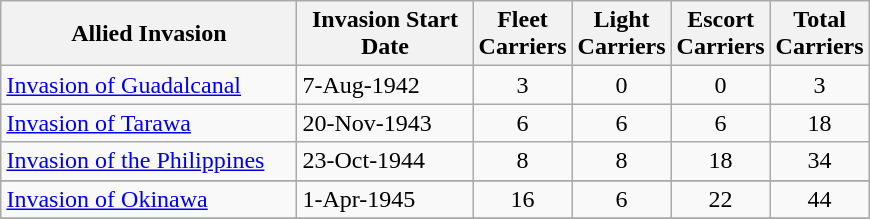<table class="wikitable" style="margin-left: auto; margin-right: auto;">
<tr>
<th scope="col" width="190px">Allied Invasion</th>
<th scope="col" width="110px">Invasion Start Date</th>
<th scope="col" width="50px">Fleet Carriers</th>
<th scope="col" width="50px">Light Carriers</th>
<th scope="col" width="50px">Escort Carriers</th>
<th scope="col" width="50px">Total Carriers</th>
</tr>
<tr>
<td><a href='#'>Invasion of Guadalcanal</a></td>
<td>7-Aug-1942</td>
<td align="center">3</td>
<td align="center">0</td>
<td align="center">0</td>
<td align="center">3</td>
</tr>
<tr>
<td><a href='#'>Invasion of Tarawa</a></td>
<td>20-Nov-1943</td>
<td align="center">6</td>
<td align="center">6</td>
<td align="center">6</td>
<td align="center">18</td>
</tr>
<tr>
<td><a href='#'>Invasion of the Philippines</a></td>
<td>23-Oct-1944</td>
<td align="center">8</td>
<td align="center">8</td>
<td align="center">18</td>
<td align="center">34</td>
</tr>
<tr>
</tr>
<tr>
<td><a href='#'>Invasion of Okinawa</a></td>
<td>1-Apr-1945</td>
<td align="center">16</td>
<td align="center">6</td>
<td align="center">22</td>
<td align="center">44</td>
</tr>
<tr>
</tr>
</table>
